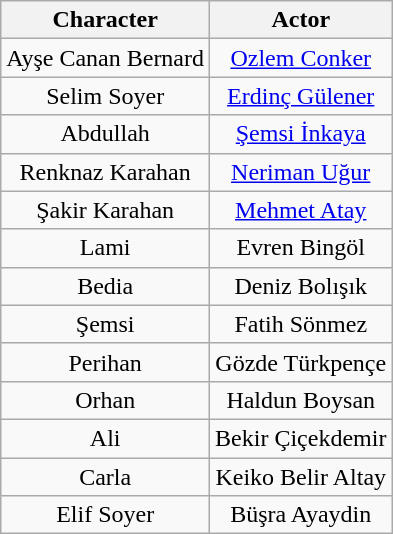<table class="wikitable">
<tr>
<th>Character</th>
<th>Actor</th>
</tr>
<tr align="center">
<td>Ayşe Canan Bernard</td>
<td><a href='#'>Ozlem Conker</a></td>
</tr>
<tr align="center">
<td>Selim Soyer</td>
<td><a href='#'>Erdinç Gülener</a></td>
</tr>
<tr align="center">
<td>Abdullah</td>
<td><a href='#'>Şemsi İnkaya</a></td>
</tr>
<tr align="center">
<td>Renknaz Karahan</td>
<td><a href='#'>Neriman Uğur</a></td>
</tr>
<tr align="center">
<td>Şakir Karahan</td>
<td><a href='#'>Mehmet Atay</a></td>
</tr>
<tr align="center">
<td>Lami</td>
<td>Evren Bingöl</td>
</tr>
<tr align="center">
<td>Bedia</td>
<td>Deniz Bolışık</td>
</tr>
<tr align="center">
<td>Şemsi</td>
<td>Fatih Sönmez</td>
</tr>
<tr align="center">
<td>Perihan</td>
<td>Gözde Türkpençe</td>
</tr>
<tr align="center">
<td>Orhan</td>
<td>Haldun Boysan</td>
</tr>
<tr align="center">
<td>Ali</td>
<td>Bekir Çiçekdemir</td>
</tr>
<tr align="center">
<td>Carla</td>
<td>Keiko Belir Altay</td>
</tr>
<tr align="center">
<td>Elif Soyer</td>
<td>Büşra Ayaydin</td>
</tr>
</table>
